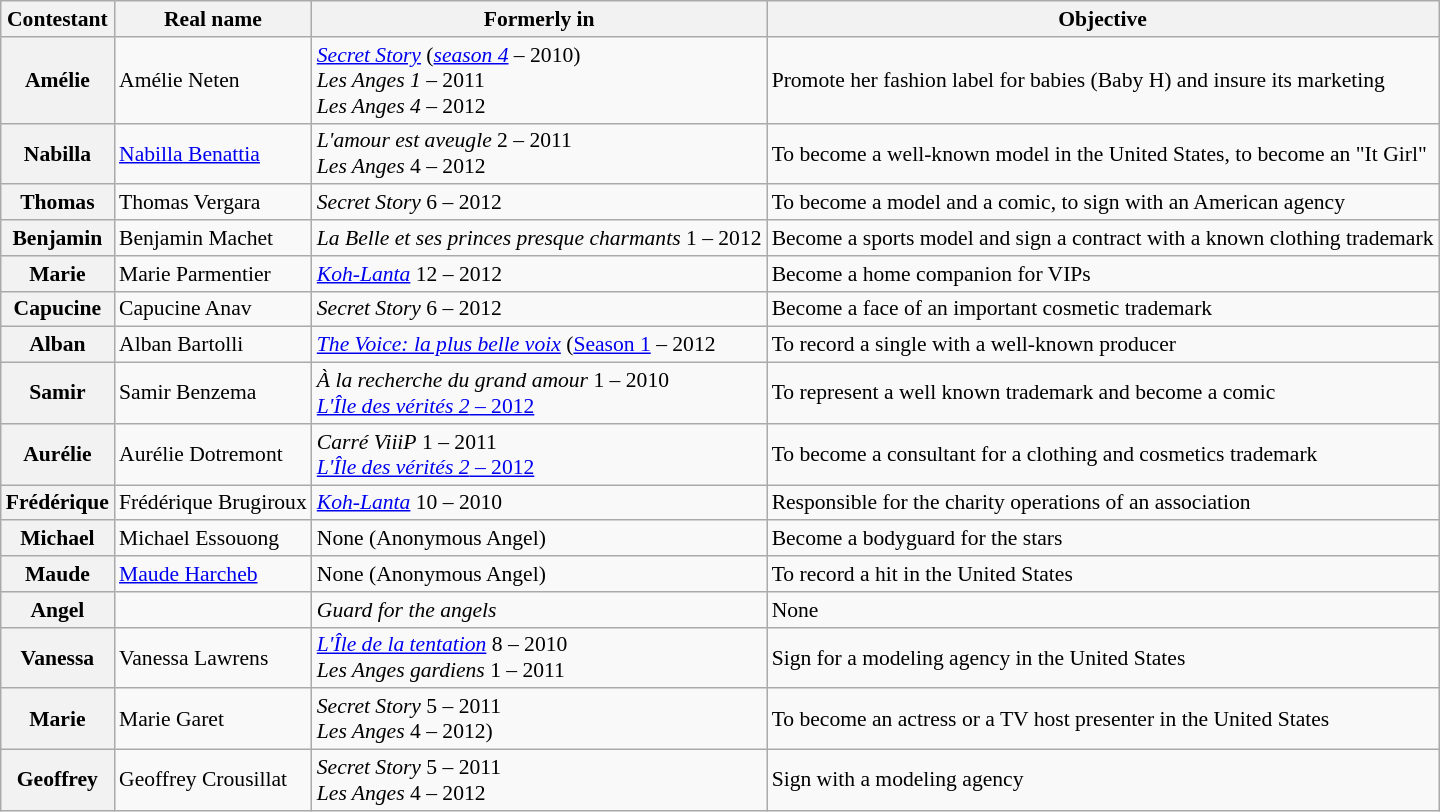<table class="wikitable" style="font-size:90%;">
<tr>
<th>Contestant</th>
<th>Real name</th>
<th>Formerly in</th>
<th>Objective</th>
</tr>
<tr>
<th>Amélie</th>
<td>Amélie Neten</td>
<td><em><a href='#'>Secret Story</a></em> (<em><a href='#'>season 4</a></em> – 2010) <br><em>Les Anges 1</em> – 2011 <br><em>Les Anges 4</em> – 2012</td>
<td>Promote her fashion label for babies (Baby H) and insure its marketing</td>
</tr>
<tr>
<th>Nabilla</th>
<td><a href='#'>Nabilla Benattia</a></td>
<td><em>L'amour est aveugle</em> 2 – 2011 <br><em>Les Anges</em> 4 – 2012</td>
<td>To become a well-known model in the United States, to become an "It Girl"</td>
</tr>
<tr>
<th>Thomas</th>
<td>Thomas Vergara</td>
<td><em>Secret Story</em> 6 – 2012</td>
<td>To become a model and a comic, to sign with an American agency</td>
</tr>
<tr>
<th>Benjamin</th>
<td>Benjamin Machet</td>
<td><em>La Belle et ses princes presque charmants</em> 1 – 2012</td>
<td>Become a sports model and sign a contract with a known clothing trademark</td>
</tr>
<tr>
<th>Marie</th>
<td>Marie Parmentier</td>
<td><em><a href='#'>Koh-Lanta</a></em> 12 – 2012</td>
<td>Become a home companion for VIPs</td>
</tr>
<tr>
<th>Capucine</th>
<td>Capucine Anav</td>
<td><em>Secret Story</em> 6 – 2012</td>
<td>Become a face of an important cosmetic trademark</td>
</tr>
<tr>
<th>Alban</th>
<td>Alban Bartolli</td>
<td><em><a href='#'>The Voice: la plus belle voix</a></em> (<a href='#'>Season 1</a> – 2012</td>
<td>To record a single with a well-known producer</td>
</tr>
<tr>
<th>Samir</th>
<td>Samir Benzema</td>
<td><em>À la recherche du grand amour</em> 1 – 2010 <br> <a href='#'><em>L'Île des vérités 2</em> – 2012</a></td>
<td>To represent a well known trademark and become a comic</td>
</tr>
<tr>
<th>Aurélie</th>
<td>Aurélie Dotremont</td>
<td><em>Carré ViiiP</em> 1 – 2011 <br><a href='#'><em>L'Île des vérités 2</em> – 2012</a></td>
<td>To become a consultant for a clothing and cosmetics trademark</td>
</tr>
<tr>
<th>Frédérique</th>
<td>Frédérique Brugiroux</td>
<td><em><a href='#'>Koh-Lanta</a></em> 10 – 2010</td>
<td>Responsible for the charity operations of an association</td>
</tr>
<tr>
<th>Michael</th>
<td>Michael Essouong</td>
<td>None (Anonymous Angel)</td>
<td>Become a bodyguard for the stars</td>
</tr>
<tr>
<th>Maude</th>
<td><a href='#'>Maude Harcheb</a></td>
<td>None (Anonymous Angel)</td>
<td>To record a hit in the United States</td>
</tr>
<tr>
<th>Angel</th>
<td></td>
<td><em>Guard for the angels</em></td>
<td>None</td>
</tr>
<tr>
<th>Vanessa</th>
<td>Vanessa Lawrens</td>
<td><em><a href='#'>L'Île de la tentation</a></em> 8 – 2010 <br> <em>Les Anges gardiens</em> 1 – 2011</td>
<td>Sign for a modeling agency in the United States</td>
</tr>
<tr>
<th>Marie</th>
<td>Marie Garet</td>
<td><em>Secret Story</em> 5 – 2011 <br><em>Les Anges</em> 4 – 2012)</td>
<td>To become an actress or a TV host presenter in the United States</td>
</tr>
<tr>
<th>Geoffrey</th>
<td>Geoffrey Crousillat</td>
<td><em>Secret Story</em> 5 – 2011 <br><em>Les Anges</em> 4 – 2012</td>
<td>Sign with a modeling agency</td>
</tr>
</table>
